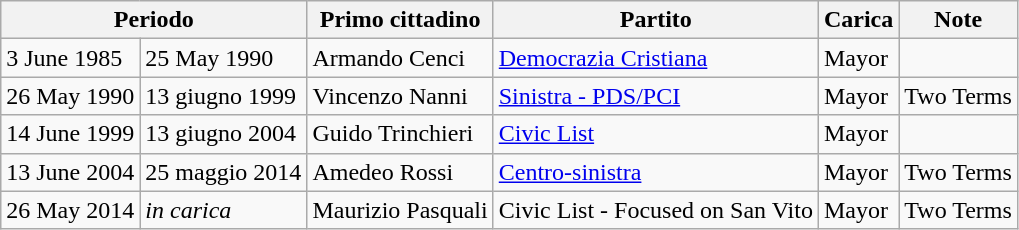<table class="wikitable sortable">
<tr>
<th colspan="2">Periodo</th>
<th>Primo cittadino</th>
<th>Partito</th>
<th>Carica</th>
<th>Note</th>
</tr>
<tr>
<td>3 June 1985</td>
<td>25 May 1990</td>
<td>Armando Cenci</td>
<td><a href='#'>Democrazia Cristiana</a></td>
<td>Mayor</td>
<td></td>
</tr>
<tr>
<td>26 May 1990</td>
<td>13 giugno 1999</td>
<td>Vincenzo Nanni</td>
<td><a href='#'>Sinistra - PDS/PCI</a></td>
<td>Mayor</td>
<td>Two Terms</td>
</tr>
<tr>
<td>14 June 1999</td>
<td>13 giugno 2004</td>
<td>Guido Trinchieri</td>
<td><a href='#'>Civic List</a></td>
<td>Mayor</td>
<td></td>
</tr>
<tr>
<td>13 June 2004</td>
<td>25 maggio 2014</td>
<td>Amedeo Rossi</td>
<td><a href='#'>Centro-sinistra</a></td>
<td>Mayor</td>
<td>Two Terms</td>
</tr>
<tr>
<td>26 May 2014</td>
<td><em>in carica</em></td>
<td>Maurizio Pasquali</td>
<td>Civic List - Focused on San Vito</td>
<td>Mayor</td>
<td>Two Terms</td>
</tr>
</table>
